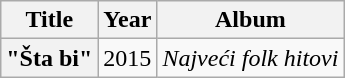<table class="wikitable plainrowheaders" style="text-align:center;">
<tr>
<th scope="col">Title</th>
<th scope="col">Year</th>
<th scope="col">Album</th>
</tr>
<tr>
<th scope="row">"Šta bi"<br></th>
<td>2015</td>
<td><em>Najveći folk hitovi</em></td>
</tr>
</table>
